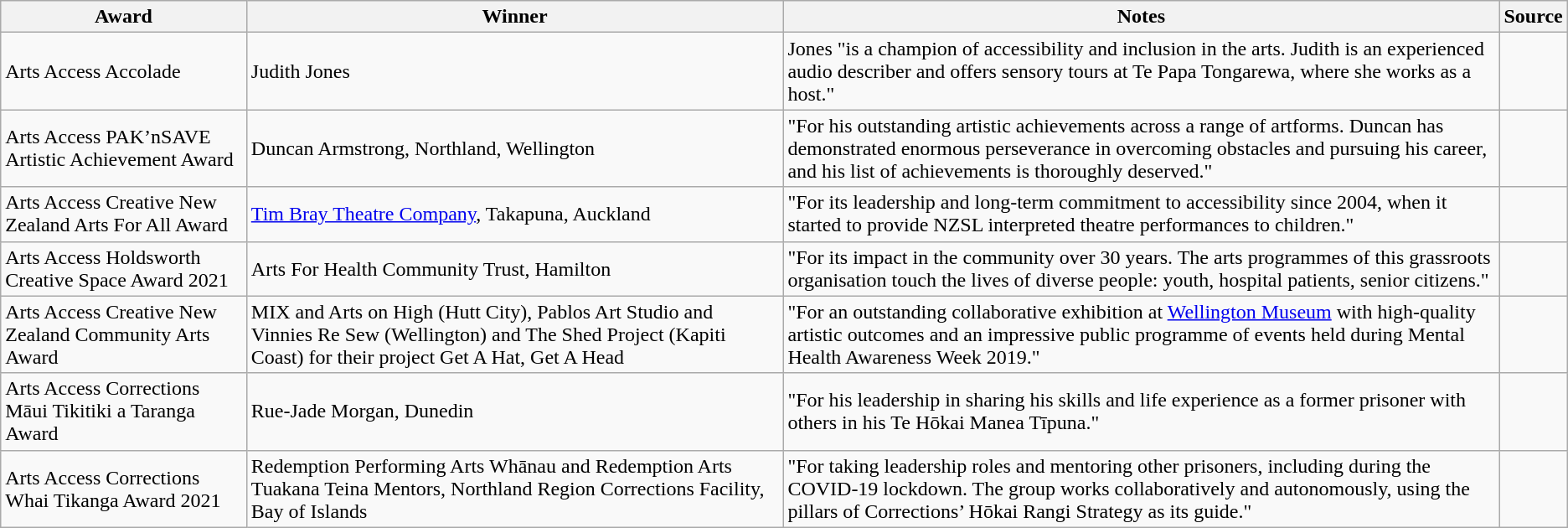<table class="wikitable">
<tr>
<th>Award</th>
<th>Winner</th>
<th>Notes</th>
<th>Source</th>
</tr>
<tr>
<td>Arts Access Accolade</td>
<td>Judith Jones</td>
<td>Jones "is a champion of accessibility and inclusion in the arts. Judith is an experienced audio describer and offers sensory tours at Te Papa Tongarewa, where she works as a host."</td>
<td></td>
</tr>
<tr>
<td>Arts Access PAK’nSAVE Artistic Achievement Award</td>
<td>Duncan Armstrong, Northland, Wellington</td>
<td>"For his outstanding artistic achievements across a range of artforms. Duncan has demonstrated enormous perseverance in overcoming obstacles and pursuing his career, and his list of achievements is thoroughly deserved."</td>
<td></td>
</tr>
<tr>
<td>Arts Access Creative New Zealand Arts For All Award</td>
<td><a href='#'>Tim Bray Theatre Company</a>, Takapuna, Auckland</td>
<td>"For its leadership and long-term commitment to accessibility since 2004, when it started to provide NZSL interpreted theatre performances to children."</td>
<td></td>
</tr>
<tr>
<td>Arts Access Holdsworth Creative Space Award 2021</td>
<td>Arts For Health Community Trust, Hamilton</td>
<td>"For its impact in the community over 30 years. The arts programmes of this grassroots organisation touch the lives of diverse people: youth, hospital patients, senior citizens."</td>
<td></td>
</tr>
<tr>
<td>Arts Access Creative New Zealand Community Arts Award</td>
<td>MIX and Arts on High (Hutt City), Pablos Art Studio and Vinnies Re Sew (Wellington) and The Shed Project (Kapiti Coast) for their project Get A Hat, Get A Head</td>
<td>"For an outstanding collaborative exhibition at <a href='#'>Wellington Museum</a> with high-quality artistic outcomes and an impressive public programme of events held during Mental Health Awareness Week 2019."</td>
<td></td>
</tr>
<tr>
<td>Arts Access Corrections Māui Tikitiki a Taranga Award</td>
<td>Rue-Jade Morgan, Dunedin</td>
<td>"For his leadership in sharing his skills and life experience as a former prisoner with others in his Te Hōkai Manea Tīpuna."</td>
<td></td>
</tr>
<tr>
<td>Arts Access Corrections Whai Tikanga Award 2021</td>
<td>Redemption Performing Arts Whānau and Redemption Arts Tuakana Teina Mentors, Northland Region Corrections Facility, Bay of Islands</td>
<td>"For taking leadership roles and mentoring other prisoners, including during the COVID-19 lockdown. The group works collaboratively and autonomously, using the pillars of Corrections’ Hōkai Rangi Strategy as its guide."</td>
<td></td>
</tr>
</table>
